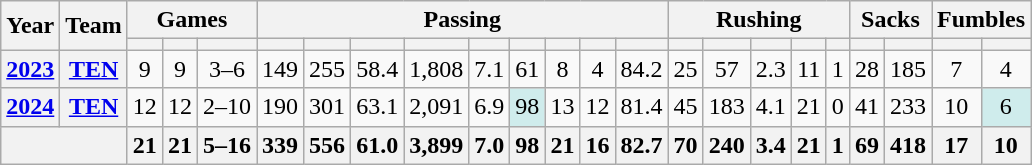<table class="wikitable" style="text-align:center;">
<tr>
<th rowspan="2">Year</th>
<th rowspan="2">Team</th>
<th colspan="3">Games</th>
<th colspan="9">Passing</th>
<th colspan="5">Rushing</th>
<th colspan="2">Sacks</th>
<th colspan="2">Fumbles</th>
</tr>
<tr>
<th></th>
<th></th>
<th></th>
<th></th>
<th></th>
<th></th>
<th></th>
<th></th>
<th></th>
<th></th>
<th></th>
<th></th>
<th></th>
<th></th>
<th></th>
<th></th>
<th></th>
<th></th>
<th></th>
<th></th>
<th></th>
</tr>
<tr>
<th><a href='#'>2023</a></th>
<th><a href='#'>TEN</a></th>
<td>9</td>
<td>9</td>
<td>3–6</td>
<td>149</td>
<td>255</td>
<td>58.4</td>
<td>1,808</td>
<td>7.1</td>
<td>61</td>
<td>8</td>
<td>4</td>
<td>84.2</td>
<td>25</td>
<td>57</td>
<td>2.3</td>
<td>11</td>
<td>1</td>
<td>28</td>
<td>185</td>
<td>7</td>
<td>4</td>
</tr>
<tr>
<th><a href='#'>2024</a></th>
<th><a href='#'>TEN</a></th>
<td>12</td>
<td>12</td>
<td>2–10</td>
<td>190</td>
<td>301</td>
<td>63.1</td>
<td>2,091</td>
<td>6.9</td>
<td style="background:#cfecec;">98</td>
<td>13</td>
<td>12</td>
<td>81.4</td>
<td>45</td>
<td>183</td>
<td>4.1</td>
<td>21</td>
<td>0</td>
<td>41</td>
<td>233</td>
<td>10</td>
<td style="background:#cfecec;">6</td>
</tr>
<tr>
<th colspan="2"></th>
<th>21</th>
<th>21</th>
<th>5–16</th>
<th>339</th>
<th>556</th>
<th>61.0</th>
<th>3,899</th>
<th>7.0</th>
<th>98</th>
<th>21</th>
<th>16</th>
<th>82.7</th>
<th>70</th>
<th>240</th>
<th>3.4</th>
<th>21</th>
<th>1</th>
<th>69</th>
<th>418</th>
<th>17</th>
<th>10</th>
</tr>
</table>
